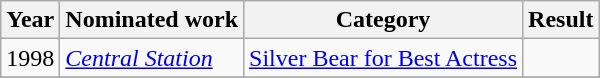<table class="wikitable sortable">
<tr>
<th>Year</th>
<th>Nominated work</th>
<th>Category</th>
<th>Result</th>
</tr>
<tr>
<td>1998</td>
<td><em><a href='#'>Central Station</a></em></td>
<td><a href='#'>Silver Bear for Best Actress</a></td>
<td></td>
</tr>
<tr>
</tr>
</table>
